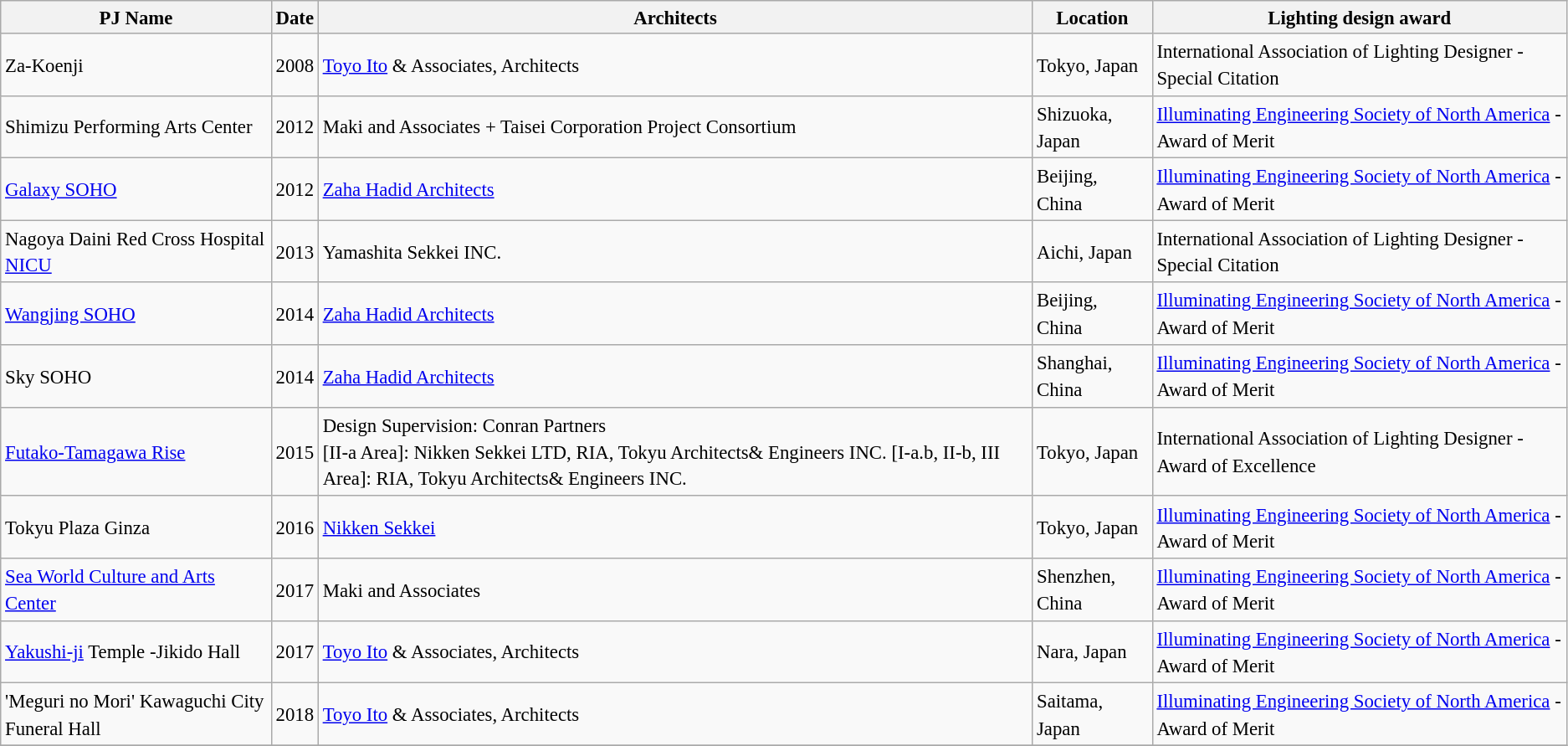<table class="sortable wikitable" style="font-size:95%; line-height:1.4em;">
<tr style="line-height:1.25em; white-space:nowrap;">
<th>PJ Name</th>
<th>Date</th>
<th>Architects</th>
<th>Location</th>
<th>Lighting design award</th>
</tr>
<tr>
<td>Za-Koenji</td>
<td>2008</td>
<td><a href='#'>Toyo Ito</a> & Associates, Architects</td>
<td>Tokyo, Japan</td>
<td>International Association of Lighting Designer - Special Citation</td>
</tr>
<tr>
<td>Shimizu Performing Arts Center</td>
<td>2012</td>
<td>Maki and Associates + Taisei Corporation Project Consortium</td>
<td>Shizuoka, Japan</td>
<td><a href='#'>Illuminating Engineering Society of North America</a> - Award of Merit</td>
</tr>
<tr>
<td><a href='#'>Galaxy SOHO</a></td>
<td>2012</td>
<td><a href='#'>Zaha Hadid Architects</a></td>
<td>Beijing, China</td>
<td><a href='#'>Illuminating Engineering Society of North America</a> - Award of Merit</td>
</tr>
<tr>
<td>Nagoya Daini Red Cross Hospital <a href='#'>NICU</a></td>
<td>2013</td>
<td>Yamashita Sekkei INC.</td>
<td>Aichi, Japan</td>
<td>International Association of Lighting Designer - Special Citation</td>
</tr>
<tr>
<td><a href='#'>Wangjing SOHO</a></td>
<td>2014</td>
<td><a href='#'>Zaha Hadid Architects</a></td>
<td>Beijing, China</td>
<td><a href='#'>Illuminating Engineering Society of North America</a> - Award of Merit</td>
</tr>
<tr>
<td>Sky SOHO</td>
<td>2014</td>
<td><a href='#'>Zaha Hadid Architects</a></td>
<td>Shanghai, China</td>
<td><a href='#'>Illuminating Engineering Society of North America</a> - Award of Merit</td>
</tr>
<tr>
<td><a href='#'>Futako-Tamagawa Rise</a></td>
<td>2015</td>
<td>Design Supervision: Conran Partners<br>[II-a Area]: Nikken Sekkei LTD, RIA, Tokyu Architects& Engineers INC.
[I-a.b, II-b, III Area]: RIA, Tokyu Architects& Engineers INC.</td>
<td>Tokyo, Japan</td>
<td>International Association of Lighting Designer - Award of Excellence</td>
</tr>
<tr>
<td>Tokyu Plaza Ginza</td>
<td>2016</td>
<td><a href='#'>Nikken Sekkei</a></td>
<td>Tokyo, Japan</td>
<td><a href='#'>Illuminating Engineering Society of North America</a> - Award of Merit</td>
</tr>
<tr>
<td><a href='#'>Sea World Culture and Arts Center</a></td>
<td>2017</td>
<td>Maki and Associates</td>
<td>Shenzhen, China</td>
<td><a href='#'>Illuminating Engineering Society of North America</a> - Award of Merit</td>
</tr>
<tr>
<td><a href='#'>Yakushi-ji</a> Temple -Jikido Hall</td>
<td>2017</td>
<td><a href='#'>Toyo Ito</a> & Associates, Architects</td>
<td>Nara, Japan</td>
<td><a href='#'>Illuminating Engineering Society of North America</a> - Award of Merit</td>
</tr>
<tr>
<td>'Meguri no Mori' Kawaguchi City Funeral Hall</td>
<td>2018</td>
<td><a href='#'>Toyo Ito</a> & Associates, Architects</td>
<td>Saitama, Japan</td>
<td><a href='#'>Illuminating Engineering Society of North America</a> - Award of Merit</td>
</tr>
<tr>
</tr>
</table>
